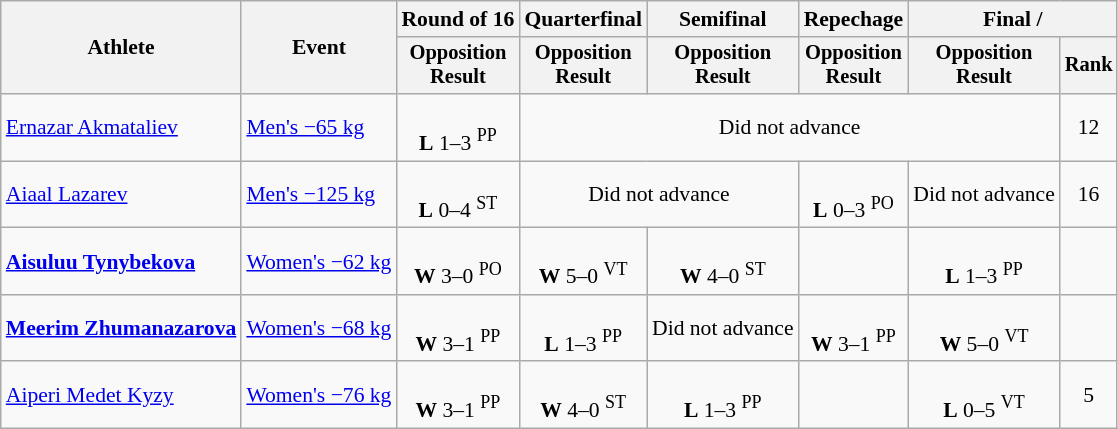<table class="wikitable" style="font-size:90%">
<tr>
<th rowspan=2>Athlete</th>
<th rowspan=2>Event</th>
<th>Round of 16</th>
<th>Quarterfinal</th>
<th>Semifinal</th>
<th>Repechage</th>
<th colspan=2>Final / </th>
</tr>
<tr style="font-size: 95%">
<th>Opposition<br>Result</th>
<th>Opposition<br>Result</th>
<th>Opposition<br>Result</th>
<th>Opposition<br>Result</th>
<th>Opposition<br>Result</th>
<th>Rank</th>
</tr>
<tr align=center>
<td align=left><a href='#'>Ernazar Akmataliev</a></td>
<td align=left><a href='#'>Men's −65 kg</a></td>
<td><br><strong>L</strong> 1–3 <sup>PP</sup></td>
<td colspan=4>Did not advance</td>
<td>12</td>
</tr>
<tr align=center>
<td align=left><a href='#'>Aiaal Lazarev</a></td>
<td align=left><a href='#'>Men's −125 kg</a></td>
<td><br><strong>L</strong> 0–4 <sup>ST</sup></td>
<td colspan=2>Did not advance</td>
<td><br><strong>L</strong> 0–3 <sup>PO</sup></td>
<td>Did not advance</td>
<td>16</td>
</tr>
<tr align=center>
<td align=left><strong><a href='#'>Aisuluu Tynybekova</a></strong></td>
<td align=left><a href='#'>Women's −62 kg</a></td>
<td><br><strong>W</strong> 3–0 <sup>PO</sup></td>
<td><br><strong>W</strong> 5–0 <sup>VT</sup></td>
<td><br><strong>W</strong> 4–0 <sup>ST</sup></td>
<td></td>
<td><br><strong>L</strong> 1–3 <sup>PP</sup></td>
<td></td>
</tr>
<tr align=center>
<td align=left><strong><a href='#'>Meerim Zhumanazarova</a></strong></td>
<td align=left><a href='#'>Women's −68 kg</a></td>
<td><br><strong>W</strong> 3–1 <sup>PP</sup></td>
<td><br><strong>L</strong> 1–3 <sup>PP</sup></td>
<td>Did not advance</td>
<td><br><strong>W</strong> 3–1 <sup>PP</sup></td>
<td><br><strong>W</strong> 5–0 <sup>VT</sup></td>
<td></td>
</tr>
<tr align=center>
<td align=left><a href='#'>Aiperi Medet Kyzy</a></td>
<td align=left><a href='#'>Women's −76 kg</a></td>
<td><br><strong>W</strong> 3–1 <sup>PP</sup></td>
<td><br><strong>W</strong> 4–0 <sup>ST</sup></td>
<td><br><strong>L</strong> 1–3 <sup>PP</sup></td>
<td></td>
<td><br><strong>L</strong> 0–5 <sup>VT</sup></td>
<td>5</td>
</tr>
</table>
